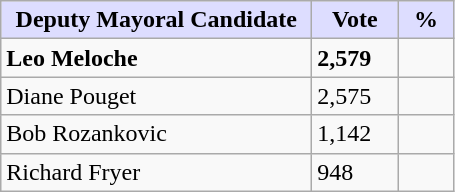<table class="wikitable">
<tr>
<th style="background:#ddf; width:200px;">Deputy Mayoral Candidate</th>
<th style="background:#ddf; width:50px;">Vote</th>
<th style="background:#ddf; width:30px;">%</th>
</tr>
<tr>
<td><strong>Leo Meloche</strong></td>
<td><strong>2,579</strong></td>
<td></td>
</tr>
<tr>
<td>Diane Pouget</td>
<td>2,575</td>
<td></td>
</tr>
<tr>
<td>Bob Rozankovic</td>
<td>1,142</td>
<td></td>
</tr>
<tr>
<td>Richard Fryer</td>
<td>948</td>
<td></td>
</tr>
</table>
